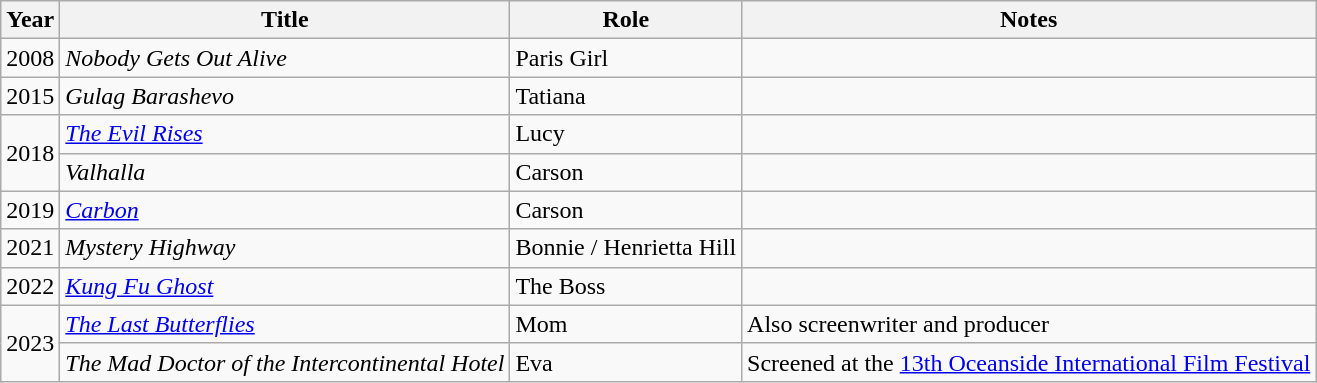<table class="wikitable">
<tr>
<th>Year</th>
<th>Title</th>
<th>Role</th>
<th>Notes</th>
</tr>
<tr>
<td>2008</td>
<td><em>Nobody Gets Out Alive</em></td>
<td>Paris Girl</td>
<td></td>
</tr>
<tr>
<td>2015</td>
<td><em>Gulag Barashevo</em></td>
<td>Tatiana</td>
<td></td>
</tr>
<tr>
<td rowspan="2">2018</td>
<td><em><a href='#'>The Evil Rises</a></em></td>
<td>Lucy</td>
<td></td>
</tr>
<tr>
<td><em>Valhalla</em></td>
<td>Carson</td>
<td></td>
</tr>
<tr>
<td>2019</td>
<td><a href='#'><em>Carbon</em></a></td>
<td>Carson</td>
<td></td>
</tr>
<tr>
<td>2021</td>
<td><em>Mystery Highway</em></td>
<td>Bonnie / Henrietta Hill</td>
<td></td>
</tr>
<tr>
<td>2022</td>
<td><em><a href='#'>Kung Fu Ghost</a></em></td>
<td>The Boss</td>
<td></td>
</tr>
<tr>
<td rowspan="2">2023</td>
<td><em><a href='#'>The Last Butterflies</a></em></td>
<td>Mom</td>
<td>Also screenwriter and producer</td>
</tr>
<tr>
<td><em>The Mad Doctor of the Intercontinental Hotel</em></td>
<td>Eva</td>
<td>Screened at the <a href='#'>13th Oceanside International Film Festival</a></td>
</tr>
</table>
